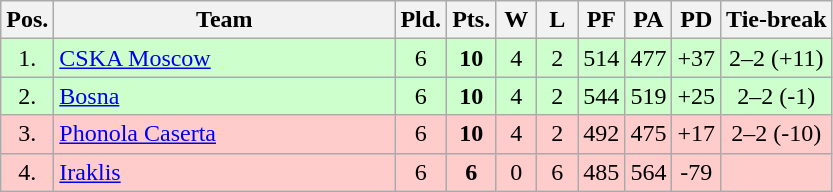<table class="wikitable" style="text-align:center">
<tr>
<th width=15>Pos.</th>
<th width=220>Team</th>
<th width=20>Pld.</th>
<th width=20>Pts.</th>
<th width=20>W</th>
<th width=20>L</th>
<th width=20>PF</th>
<th width=20>PA</th>
<th width=20>PD</th>
<th>Tie-break</th>
</tr>
<tr style="background: #ccffcc;">
<td>1.</td>
<td align=left> <a href='#'>CSKA Moscow</a></td>
<td>6</td>
<td><strong>10</strong></td>
<td>4</td>
<td>2</td>
<td>514</td>
<td>477</td>
<td>+37</td>
<td>2–2 (+11)</td>
</tr>
<tr style="background: #ccffcc;">
<td>2.</td>
<td align=left> <a href='#'>Bosna</a></td>
<td>6</td>
<td><strong>10</strong></td>
<td>4</td>
<td>2</td>
<td>544</td>
<td>519</td>
<td>+25</td>
<td>2–2 (-1)</td>
</tr>
<tr style="background: #ffcccc;">
<td>3.</td>
<td align=left> <a href='#'>Phonola Caserta</a></td>
<td>6</td>
<td><strong>10</strong></td>
<td>4</td>
<td>2</td>
<td>492</td>
<td>475</td>
<td>+17</td>
<td>2–2 (-10)</td>
</tr>
<tr style="background: #ffcccc;">
<td>4.</td>
<td align=left> <a href='#'>Iraklis</a></td>
<td>6</td>
<td><strong>6</strong></td>
<td>0</td>
<td>6</td>
<td>485</td>
<td>564</td>
<td>-79</td>
<td></td>
</tr>
</table>
